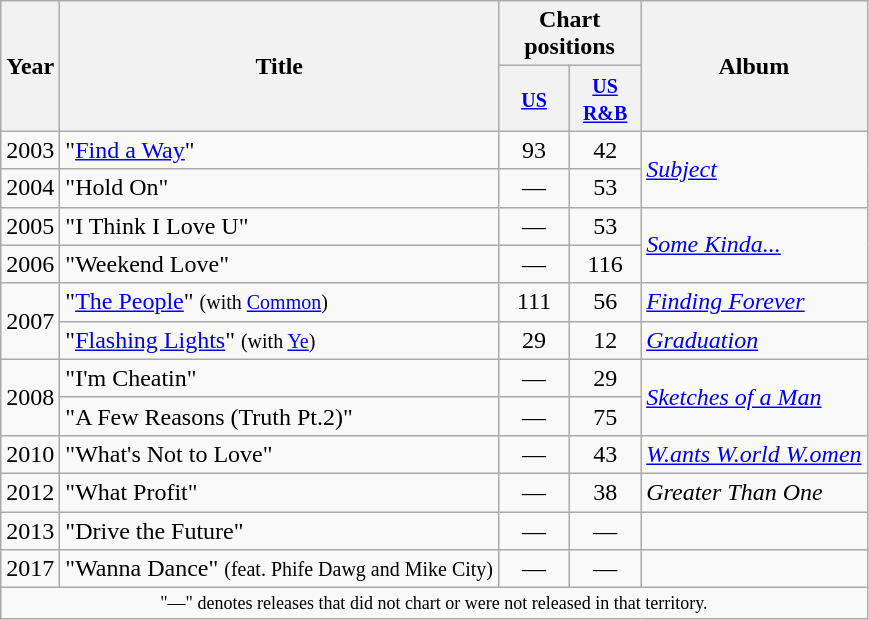<table class="wikitable">
<tr>
<th rowspan="2">Year</th>
<th rowspan="2">Title</th>
<th colspan="2">Chart positions</th>
<th rowspan="2">Album</th>
</tr>
<tr>
<th width="40"><small><a href='#'>US</a></small><br></th>
<th width="40"><small><a href='#'>US R&B</a></small><br></th>
</tr>
<tr>
<td>2003</td>
<td>"<a href='#'>Find a Way</a>"</td>
<td align="center">93</td>
<td align="center">42</td>
<td align="left" rowspan="2"><em><a href='#'>Subject</a></em></td>
</tr>
<tr>
<td>2004</td>
<td>"Hold On"</td>
<td align="center">—</td>
<td align="center">53</td>
</tr>
<tr>
<td>2005</td>
<td>"I Think I Love U"</td>
<td align="center">—</td>
<td align="center">53</td>
<td align="left" rowspan="2"><em><a href='#'>Some Kinda...</a></em></td>
</tr>
<tr>
<td>2006</td>
<td>"Weekend Love"</td>
<td align="center">—</td>
<td align="center">116</td>
</tr>
<tr>
<td align="center" rowspan="2">2007</td>
<td>"<a href='#'>The People</a>" <small>(with <a href='#'>Common</a>)</small></td>
<td align="center">111</td>
<td align="center">56</td>
<td><em><a href='#'>Finding Forever</a></em></td>
</tr>
<tr>
<td>"<a href='#'>Flashing Lights</a>" <small>(with <a href='#'>Ye</a>)</small></td>
<td align="center">29</td>
<td align="center">12</td>
<td><em><a href='#'>Graduation</a></em></td>
</tr>
<tr>
<td align="center" rowspan="2">2008</td>
<td>"I'm Cheatin"</td>
<td align="center">—</td>
<td align="center">29</td>
<td align="left" rowspan="2"><em><a href='#'>Sketches of a Man</a></em></td>
</tr>
<tr>
<td>"A Few Reasons (Truth Pt.2)"</td>
<td align="center">—</td>
<td align="center">75</td>
</tr>
<tr>
<td align="center" rowspan="1">2010</td>
<td>"What's Not to Love"</td>
<td align="center">—</td>
<td align="center">43</td>
<td><em><a href='#'>W.ants W.orld W.omen</a></em></td>
</tr>
<tr>
<td align="center" rowspan="1">2012</td>
<td>"What Profit"</td>
<td align="center">—</td>
<td align="center">38</td>
<td><em>Greater Than One</em></td>
</tr>
<tr>
<td align="center" rowspan="1">2013</td>
<td>"Drive the Future"</td>
<td align="center">—</td>
<td align="center">—</td>
<td></td>
</tr>
<tr>
<td>2017</td>
<td>"Wanna Dance" <small>(feat. Phife Dawg and Mike City)</small></td>
<td align="center">—</td>
<td align="center">—</td>
<td></td>
</tr>
<tr>
<td colspan="6" style="text-align:center; font-size:9pt;">"—" denotes releases that did not chart or were not released in that territory.</td>
</tr>
</table>
